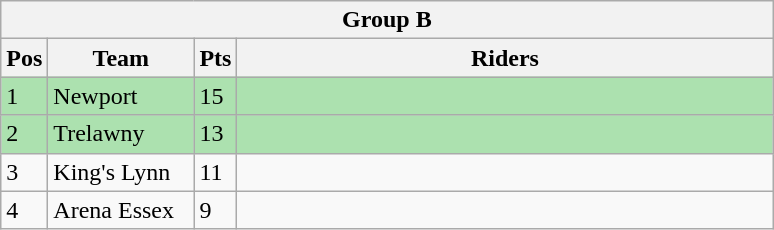<table class="wikitable">
<tr>
<th colspan="4">Group B</th>
</tr>
<tr>
<th width=20>Pos</th>
<th width=90>Team</th>
<th width=20>Pts</th>
<th width=350>Riders</th>
</tr>
<tr style="background:#ACE1AF;">
<td>1</td>
<td align=left>Newport</td>
<td>15</td>
<td></td>
</tr>
<tr style="background:#ACE1AF;">
<td>2</td>
<td align=left>Trelawny</td>
<td>13</td>
<td></td>
</tr>
<tr>
<td>3</td>
<td align=left>King's Lynn</td>
<td>11</td>
<td></td>
</tr>
<tr>
<td>4</td>
<td align=left>Arena Essex</td>
<td>9</td>
<td></td>
</tr>
</table>
